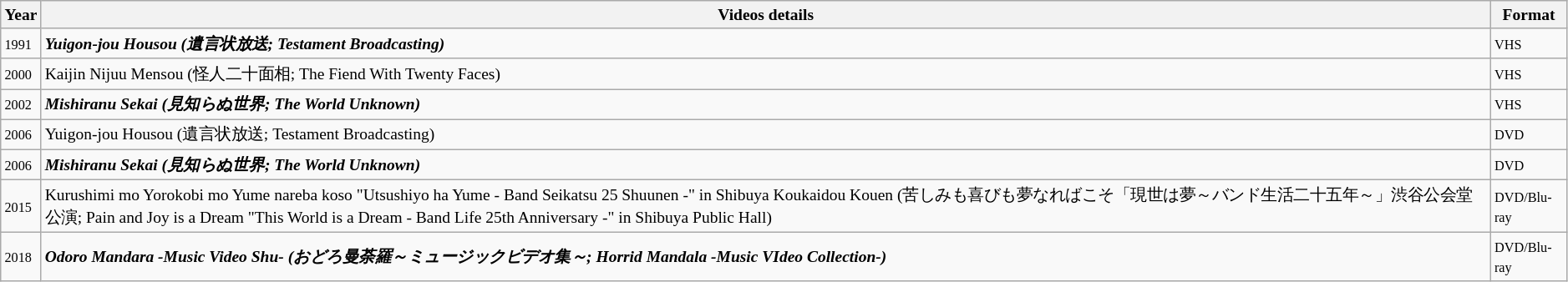<table class="wikitable" style="font-size:small; font-size:small&quot">
<tr>
<th>Year</th>
<th>Videos details</th>
<th>Format</th>
</tr>
<tr>
<td><small>1991</small></td>
<td><strong><em>Yuigon-jou Housou<strong> (遺言状放送; Testament Broadcasting)<em><br></td>
<td><small>VHS</small></td>
</tr>
<tr>
<td><small>2000</small></td>
<td></em></strong>Kaijin Nijuu Mensou</strong> (怪人二十面相; The Fiend With Twenty Faces)</em><br></td>
<td><small>VHS</small></td>
</tr>
<tr>
<td><small>2002</small></td>
<td><strong><em>Mishiranu Sekai<strong> (見知らぬ世界; The World Unknown)<em><br></td>
<td><small>VHS</small></td>
</tr>
<tr>
<td><small>2006</small></td>
<td></em></strong>Yuigon-jou Housou</strong> (遺言状放送; Testament Broadcasting)</em><br></td>
<td><small>DVD</small></td>
</tr>
<tr>
<td><small>2006</small></td>
<td><strong><em>Mishiranu Sekai<strong> (見知らぬ世界; The World Unknown)<em><br></td>
<td><small>DVD</small></td>
</tr>
<tr>
<td><small>2015</small></td>
<td></em></strong>Kurushimi mo Yorokobi mo Yume nareba koso "Utsushiyo ha Yume - Band Seikatsu 25 Shuunen -" in Shibuya Koukaidou Kouen</strong> (苦しみも喜びも夢なればこそ「現世は夢～バンド生活二十五年～」渋谷公会堂公演; Pain and Joy is a Dream "This World is a Dream - Band Life 25th Anniversary -" in Shibuya Public Hall)</em><br></td>
<td><small>DVD/Blu-ray</small></td>
</tr>
<tr>
<td><small>2018</small></td>
<td><strong><em>Odoro Mandara -Music Video Shu-<strong> (おどろ曼荼羅～ミュージックビデオ集～; Horrid Mandala -Music VIdeo Collection-)<em><br></td>
<td><small>DVD/Blu-ray</small></td>
</tr>
</table>
